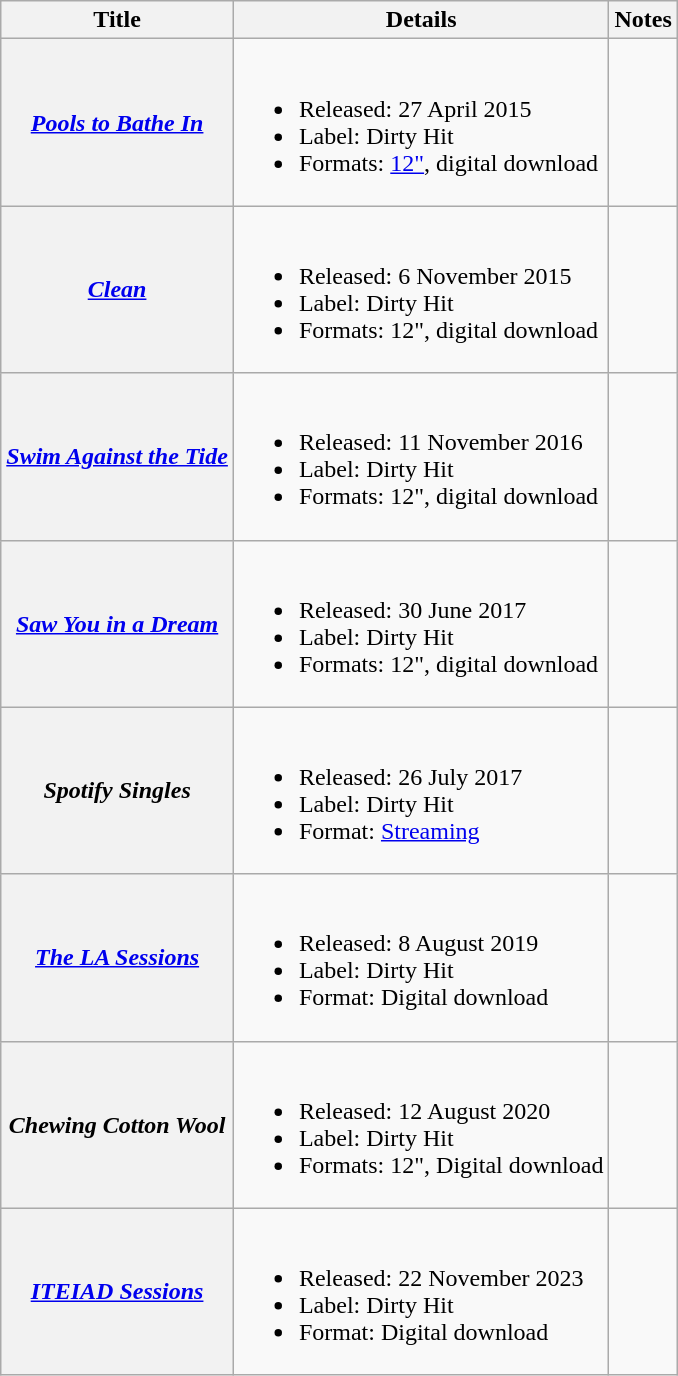<table class="wikitable plainrowheaders">
<tr>
<th scope="col">Title</th>
<th scope="col">Details</th>
<th>Notes</th>
</tr>
<tr>
<th scope="row"><em><a href='#'>Pools to Bathe In</a></em></th>
<td><br><ul><li>Released: 27 April 2015</li><li>Label: Dirty Hit</li><li>Formats: <a href='#'>12"</a>, digital download</li></ul></td>
<td></td>
</tr>
<tr>
<th scope="row"><em><a href='#'>Clean</a></em></th>
<td><br><ul><li>Released: 6 November 2015</li><li>Label: Dirty Hit</li><li>Formats: 12", digital download</li></ul></td>
<td></td>
</tr>
<tr>
<th scope="row"><em><a href='#'>Swim Against the Tide</a></em></th>
<td><br><ul><li>Released: 11 November 2016</li><li>Label: Dirty Hit</li><li>Formats: 12", digital download</li></ul></td>
<td></td>
</tr>
<tr>
<th scope="row"><em><a href='#'>Saw You in a Dream</a></em></th>
<td><br><ul><li>Released: 30 June 2017</li><li>Label: Dirty Hit</li><li>Formats: 12", digital download</li></ul></td>
<td></td>
</tr>
<tr>
<th scope="row"><em>Spotify Singles</em></th>
<td><br><ul><li>Released: 26 July 2017</li><li>Label: Dirty Hit</li><li>Format: <a href='#'>Streaming</a></li></ul></td>
<td></td>
</tr>
<tr>
<th scope="row"><em><a href='#'>The LA Sessions</a></em></th>
<td><br><ul><li>Released: 8 August 2019</li><li>Label: Dirty Hit</li><li>Format: Digital download</li></ul></td>
<td></td>
</tr>
<tr>
<th scope="row"><em>Chewing Cotton Wool</em></th>
<td><br><ul><li>Released: 12 August 2020</li><li>Label: Dirty Hit</li><li>Formats: 12", Digital download</li></ul></td>
<td></td>
</tr>
<tr>
<th scope="row"><em><a href='#'>ITEIAD Sessions</a></em></th>
<td><br><ul><li>Released: 22 November 2023</li><li>Label: Dirty Hit</li><li>Format: Digital download</li></ul></td>
<td></td>
</tr>
</table>
